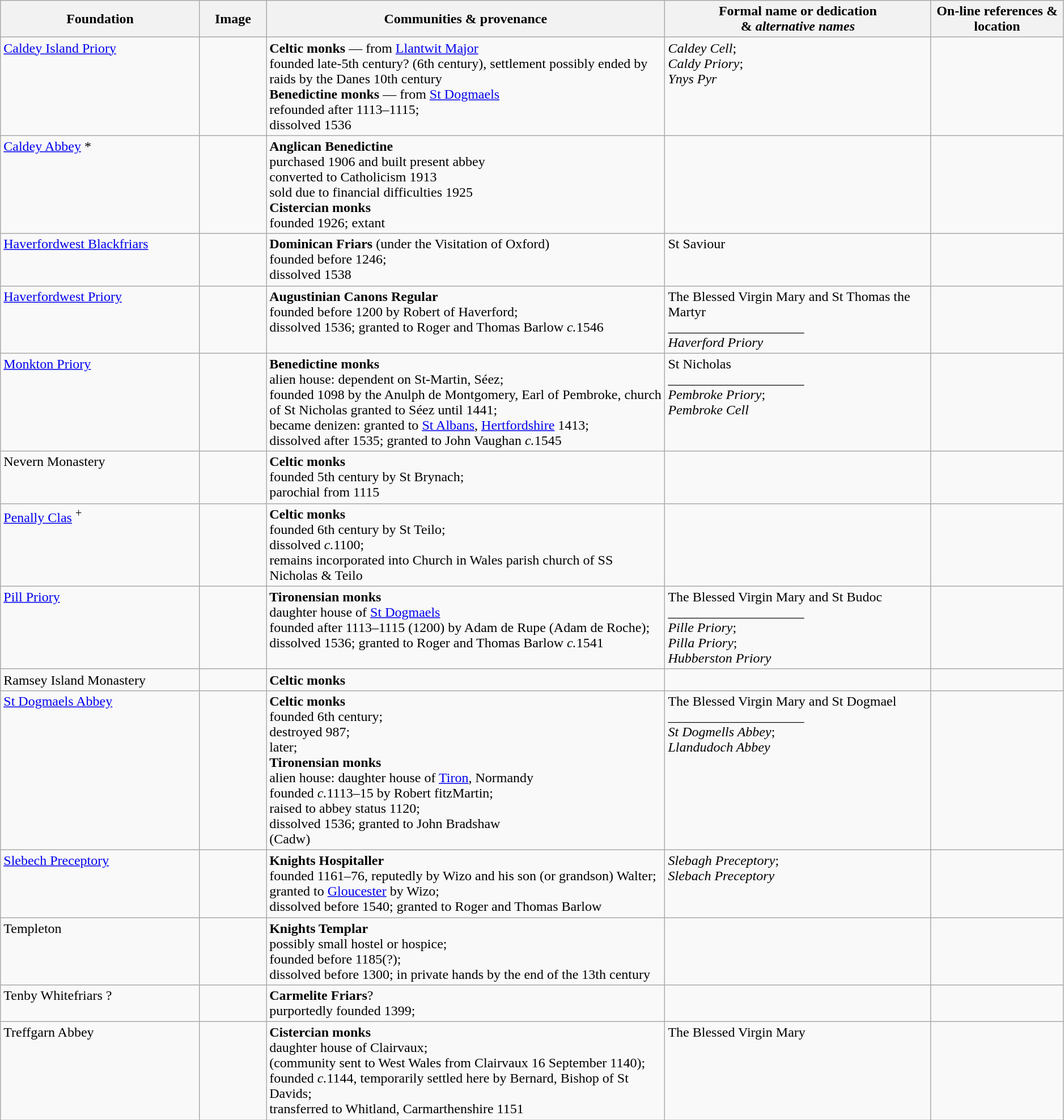<table style="width:99%;" class="wikitable">
<tr>
<th style="width:15%;">Foundation</th>
<th style="width:5%;">Image</th>
<th style="width:30%;">Communities & provenance</th>
<th style="width:20%;">Formal name or dedication <br>& <em>alternative names</em></th>
<th style="width:10%;">On-line references & location</th>
</tr>
<tr valign=top>
<td><a href='#'>Caldey Island Priory</a></td>
<td></td>
<td><strong>Celtic monks</strong> — from <a href='#'>Llantwit Major</a><br>founded late-5th century? (6th century), settlement possibly ended by raids by the Danes 10th century<br><strong>Benedictine monks</strong> — from <a href='#'>St Dogmaels</a><br>refounded after 1113–1115;<br>dissolved 1536</td>
<td><em>Caldey Cell</em>;<br><em>Caldy Priory</em>;<br><em>Ynys Pyr</em></td>
<td><br><br></td>
</tr>
<tr valign=top>
<td><a href='#'>Caldey Abbey</a> *</td>
<td></td>
<td><strong>Anglican Benedictine</strong><br>purchased 1906 and built present abbey<br>converted to Catholicism 1913<br>sold due to financial difficulties 1925<br><strong>Cistercian monks</strong><br>founded 1926; extant</td>
<td></td>
<td><br><br></td>
</tr>
<tr valign=top>
<td><a href='#'>Haverfordwest Blackfriars</a></td>
<td></td>
<td><strong>Dominican Friars</strong> (under the Visitation of Oxford)<br>founded before 1246;<br>dissolved 1538</td>
<td>St Saviour</td>
<td><br><br></td>
</tr>
<tr valign=top>
<td><a href='#'>Haverfordwest Priory</a></td>
<td></td>
<td><strong>Augustinian Canons Regular</strong><br>founded before 1200 by Robert of Haverford;<br>dissolved 1536; granted to Roger and Thomas Barlow <em>c.</em>1546</td>
<td>The Blessed Virgin Mary and St Thomas the Martyr<br>____________________<br><em>Haverford Priory</em></td>
<td><br><br></td>
</tr>
<tr valign=top>
<td><a href='#'>Monkton Priory</a></td>
<td></td>
<td><strong>Benedictine monks</strong><br><span>alien house</span>: dependent on St-Martin, Séez;<br>founded 1098 by the Anulph de Montgomery, Earl of Pembroke, church of St Nicholas granted to Séez until 1441;<br>became <span>denizen</span>: granted to <a href='#'>St Albans</a>, <a href='#'>Hertfordshire</a> 1413;<br>dissolved after 1535; granted to John Vaughan <em>c.</em>1545</td>
<td>St Nicholas<br>____________________<br><em>Pembroke Priory</em>;<br><em>Pembroke Cell</em></td>
<td><br><br></td>
</tr>
<tr valign=top>
<td>Nevern Monastery</td>
<td></td>
<td><strong>Celtic monks</strong><br>founded 5th century by St Brynach;<br>parochial from 1115</td>
<td></td>
<td></td>
</tr>
<tr valign=top>
<td><a href='#'>Penally Clas</a> <sup>+</sup></td>
<td></td>
<td><strong>Celtic monks</strong><br>founded 6th century by St Teilo;<br>dissolved <em>c.</em>1100;<br>remains incorporated into Church in Wales parish church of SS Nicholas & Teilo</td>
<td></td>
<td><br><br></td>
</tr>
<tr valign=top>
<td><a href='#'>Pill Priory</a></td>
<td></td>
<td><strong>Tironensian monks</strong><br>daughter house of <a href='#'>St Dogmaels</a><br>founded after 1113–1115 (1200) by Adam de Rupe (Adam de Roche);<br>dissolved 1536; granted to Roger and Thomas Barlow <em>c.</em>1541</td>
<td>The Blessed Virgin Mary and St Budoc<br>____________________<br><em>Pille Priory</em>;<br><em>Pilla Priory</em>;<br><em>Hubberston Priory</em></td>
<td><br><br></td>
</tr>
<tr valign=top>
<td>Ramsey Island Monastery</td>
<td></td>
<td><strong>Celtic monks</strong></td>
<td></td>
<td></td>
</tr>
<tr valign=top>
<td><a href='#'>St Dogmaels Abbey</a></td>
<td></td>
<td><strong>Celtic monks</strong><br>founded 6th century;<br>destroyed 987;<br> later;<br><strong>Tironensian monks</strong><br><span>alien house</span>: daughter house of <a href='#'>Tiron</a>, Normandy<br>founded <em>c.</em>1113–15 by Robert fitzMartin;<br>raised to abbey status 1120;<br>dissolved 1536; granted to John Bradshaw<br>(Cadw)</td>
<td>The Blessed Virgin Mary and St Dogmael<br>____________________<br><em>St Dogmells Abbey</em>;<br><em>Llandudoch Abbey</em></td>
<td><br><br></td>
</tr>
<tr valign=top>
<td><a href='#'>Slebech Preceptory</a></td>
<td></td>
<td><strong>Knights Hospitaller</strong><br>founded 1161–76, reputedly by Wizo and his son (or grandson) Walter; granted to <a href='#'>Gloucester</a> by Wizo;<br>dissolved before 1540; granted to Roger and Thomas Barlow</td>
<td><em>Slebagh Preceptory</em>;<br><em>Slebach Preceptory</em></td>
<td><br><br></td>
</tr>
<tr valign=top>
<td>Templeton</td>
<td></td>
<td><strong>Knights Templar</strong><br>possibly small hostel or hospice;<br>founded before 1185(?);<br>dissolved before 1300; in private hands by the end of the 13th century</td>
<td></td>
<td></td>
</tr>
<tr valign=top>
<td>Tenby Whitefriars ?</td>
<td></td>
<td><strong>Carmelite Friars</strong>?<br>purportedly founded 1399;</td>
<td></td>
<td></td>
</tr>
<tr valign=top>
<td>Treffgarn Abbey</td>
<td></td>
<td><strong>Cistercian monks</strong><br>daughter house of Clairvaux;<br>(community sent to West Wales from Clairvaux 16 September 1140);<br>founded <em>c.</em>1144, temporarily settled here by Bernard, Bishop of St Davids;<br>transferred to Whitland, Carmarthenshire 1151</td>
<td>The Blessed Virgin Mary</td>
<td></td>
</tr>
</table>
